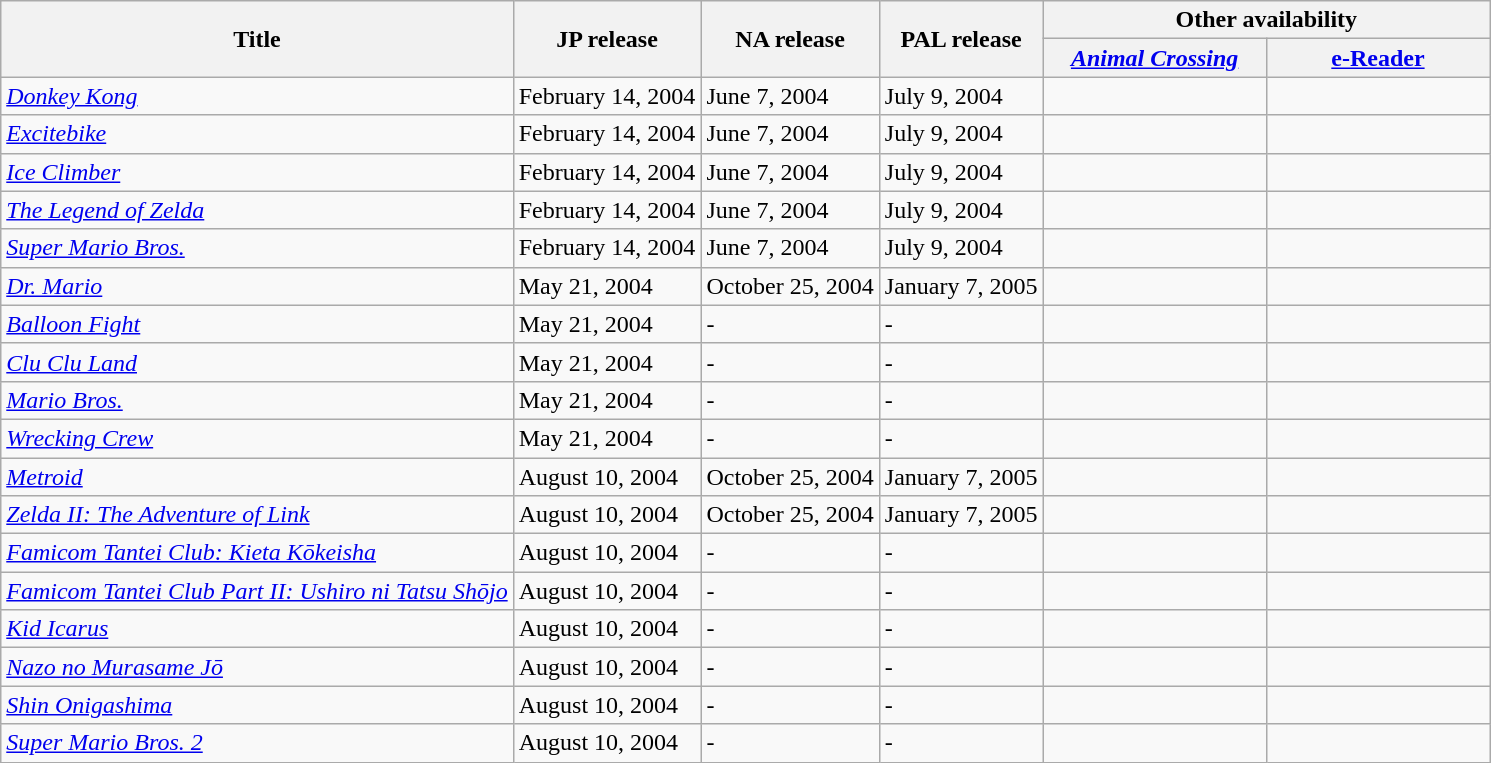<table class="wikitable sortable">
<tr>
<th rowspan="2">Title</th>
<th rowspan="2">JP release</th>
<th rowspan="2">NA release</th>
<th rowspan="2">PAL release</th>
<th colspan="2">Other availability</th>
</tr>
<tr>
<th style="width: 15%;"><em><a href='#'>Animal Crossing</a></em></th>
<th style="width: 15%;"><a href='#'>e-Reader</a></th>
</tr>
<tr>
<td><em><a href='#'>Donkey Kong</a></em></td>
<td>February 14, 2004</td>
<td>June 7, 2004</td>
<td>July 9, 2004</td>
<td></td>
<td></td>
</tr>
<tr>
<td><em><a href='#'>Excitebike</a></em></td>
<td>February 14, 2004</td>
<td>June 7, 2004</td>
<td>July 9, 2004</td>
<td></td>
<td></td>
</tr>
<tr>
<td><em><a href='#'>Ice Climber</a></em></td>
<td>February 14, 2004</td>
<td>June 7, 2004</td>
<td>July 9, 2004</td>
<td></td>
<td></td>
</tr>
<tr>
<td><em><a href='#'>The Legend of Zelda</a></em></td>
<td>February 14, 2004</td>
<td>June 7, 2004</td>
<td>July 9, 2004</td>
<td></td>
<td></td>
</tr>
<tr>
<td><em><a href='#'>Super Mario Bros.</a></em></td>
<td>February 14, 2004</td>
<td>June 7, 2004</td>
<td>July 9, 2004</td>
<td></td>
<td></td>
</tr>
<tr>
<td><em><a href='#'>Dr. Mario</a></em></td>
<td>May 21, 2004</td>
<td>October 25, 2004</td>
<td>January 7, 2005</td>
<td></td>
<td></td>
</tr>
<tr>
<td><em><a href='#'>Balloon Fight</a></em></td>
<td>May 21, 2004</td>
<td>-</td>
<td>-</td>
<td></td>
<td></td>
</tr>
<tr>
<td><em><a href='#'>Clu Clu Land</a></em></td>
<td>May 21, 2004</td>
<td>-</td>
<td>-</td>
<td></td>
<td> </td>
</tr>
<tr>
<td><em><a href='#'>Mario Bros.</a></em></td>
<td>May 21, 2004</td>
<td>-</td>
<td>-</td>
<td></td>
<td></td>
</tr>
<tr>
<td><em><a href='#'>Wrecking Crew</a></em></td>
<td>May 21, 2004</td>
<td>-</td>
<td>-</td>
<td></td>
<td></td>
</tr>
<tr>
<td><em><a href='#'>Metroid</a></em></td>
<td>August 10, 2004</td>
<td>October 25, 2004</td>
<td>January 7, 2005</td>
<td></td>
<td></td>
</tr>
<tr>
<td><em><a href='#'>Zelda II: The Adventure of Link</a></em></td>
<td>August 10, 2004</td>
<td>October 25, 2004</td>
<td>January 7, 2005</td>
<td></td>
<td></td>
</tr>
<tr>
<td><em><a href='#'>Famicom Tantei Club: Kieta Kōkeisha</a></em></td>
<td>August 10, 2004</td>
<td>-</td>
<td>-</td>
<td></td>
<td></td>
</tr>
<tr>
<td><em><a href='#'>Famicom Tantei Club Part II: Ushiro ni Tatsu Shōjo</a></em></td>
<td>August 10, 2004</td>
<td>-</td>
<td>-</td>
<td></td>
<td></td>
</tr>
<tr>
<td><em><a href='#'>Kid Icarus</a></em></td>
<td>August 10, 2004</td>
<td>-</td>
<td>-</td>
<td></td>
<td></td>
</tr>
<tr>
<td><em><a href='#'>Nazo no Murasame Jō</a></em></td>
<td>August 10, 2004</td>
<td>-</td>
<td>-</td>
<td></td>
<td></td>
</tr>
<tr>
<td><em><a href='#'>Shin Onigashima</a></em></td>
<td>August 10, 2004</td>
<td>-</td>
<td>-</td>
<td></td>
<td></td>
</tr>
<tr>
<td><em><a href='#'>Super Mario Bros. 2</a></em></td>
<td>August 10, 2004</td>
<td>-</td>
<td>-</td>
<td></td>
<td></td>
</tr>
</table>
